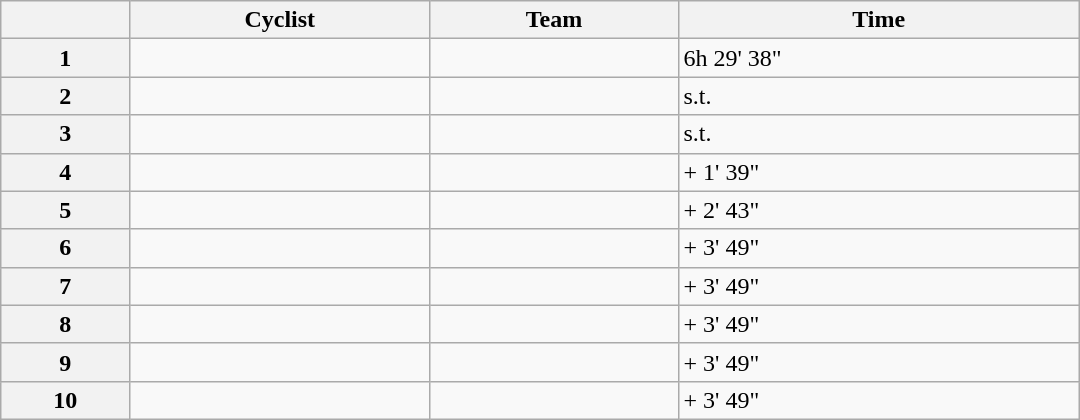<table class="wikitable" style="width:45em;margin-bottom:0;">
<tr>
<th></th>
<th>Cyclist</th>
<th>Team</th>
<th>Time</th>
</tr>
<tr>
<th style="text-align:center">1</th>
<td></td>
<td></td>
<td>6h 29' 38"</td>
</tr>
<tr>
<th style="text-align:center">2</th>
<td></td>
<td></td>
<td>s.t.</td>
</tr>
<tr>
<th style="text-align:center">3</th>
<td></td>
<td></td>
<td>s.t.</td>
</tr>
<tr>
<th style="text-align:center">4</th>
<td></td>
<td></td>
<td>+ 1' 39"</td>
</tr>
<tr>
<th style="text-align:center">5</th>
<td></td>
<td></td>
<td>+ 2' 43"</td>
</tr>
<tr>
<th style="text-align:center">6</th>
<td></td>
<td></td>
<td>+ 3' 49"</td>
</tr>
<tr>
<th style="text-align:center">7</th>
<td></td>
<td></td>
<td>+ 3' 49"</td>
</tr>
<tr>
<th style="text-align:center">8</th>
<td></td>
<td></td>
<td>+ 3' 49"</td>
</tr>
<tr>
<th style="text-align:center">9</th>
<td></td>
<td></td>
<td>+ 3' 49"</td>
</tr>
<tr>
<th style="text-align:center">10</th>
<td></td>
<td></td>
<td>+ 3' 49"</td>
</tr>
</table>
